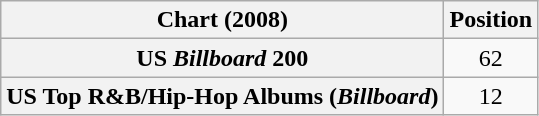<table class="wikitable sortable plainrowheaders" style="text-align:center">
<tr>
<th scope="col">Chart (2008)</th>
<th scope="col">Position</th>
</tr>
<tr>
<th scope="row">US <em>Billboard</em> 200</th>
<td>62</td>
</tr>
<tr>
<th scope="row">US Top R&B/Hip-Hop Albums (<em>Billboard</em>)</th>
<td>12</td>
</tr>
</table>
